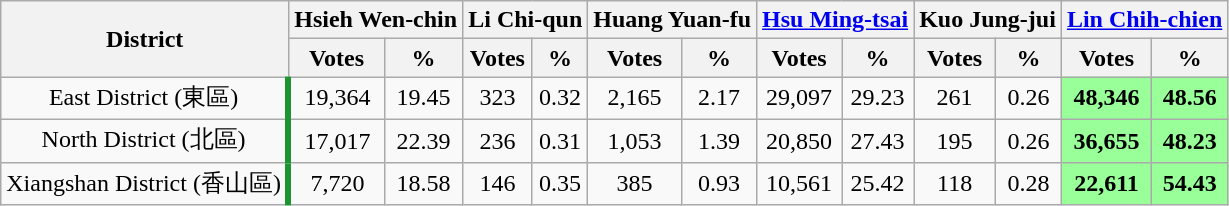<table class="wikitable collapsible sortable" style="text-align:center">
<tr>
<th rowspan=2;">District</th>
<th colspan=2; border-bottom:4px solid #707070;"> Hsieh Wen-chin</th>
<th colspan=2; border-bottom:4px solid #707070;"> Li Chi-qun</th>
<th colspan=2; border-bottom:4px solid #707070;"> Huang Yuan-fu</th>
<th colspan=2; border-bottom:4px solid #000099;"> <a href='#'>Hsu Ming-tsai</a></th>
<th colspan=2; border-bottom:4px solid #707070;"> Kuo Jung-jui</th>
<th colspan=2; border-bottom:4px solid #1B9431;"> <a href='#'>Lin Chih-chien</a></th>
</tr>
<tr>
<th>Votes</th>
<th>%</th>
<th>Votes</th>
<th>%</th>
<th>Votes</th>
<th>%</th>
<th>Votes</th>
<th>%</th>
<th>Votes</th>
<th>%</th>
<th>Votes</th>
<th>%</th>
</tr>
<tr>
<td style="border-right:4px solid #1B9431;">East District (東區)</td>
<td>19,364</td>
<td>19.45</td>
<td>323</td>
<td>0.32</td>
<td>2,165</td>
<td>2.17</td>
<td>29,097</td>
<td>29.23</td>
<td>261</td>
<td>0.26</td>
<td style="background-color:#99FF99;"><strong>48,346</strong></td>
<td style="background-color:#99FF99;"><strong>48.56</strong></td>
</tr>
<tr>
<td style="border-right:4px solid #1B9431;">North District (北區)</td>
<td>17,017</td>
<td>22.39</td>
<td>236</td>
<td>0.31</td>
<td>1,053</td>
<td>1.39</td>
<td>20,850</td>
<td>27.43</td>
<td>195</td>
<td>0.26</td>
<td style="background-color:#99FF99;"><strong>36,655</strong></td>
<td style="background-color:#99FF99;"><strong>48.23</strong></td>
</tr>
<tr>
<td style="border-right:4px solid #1B9431;">Xiangshan District (香山區)</td>
<td>7,720</td>
<td>18.58</td>
<td>146</td>
<td>0.35</td>
<td>385</td>
<td>0.93</td>
<td>10,561</td>
<td>25.42</td>
<td>118</td>
<td>0.28</td>
<td style="background-color:#99FF99;"><strong>22,611</strong></td>
<td style="background-color:#99FF99;"><strong>54.43</strong></td>
</tr>
</table>
